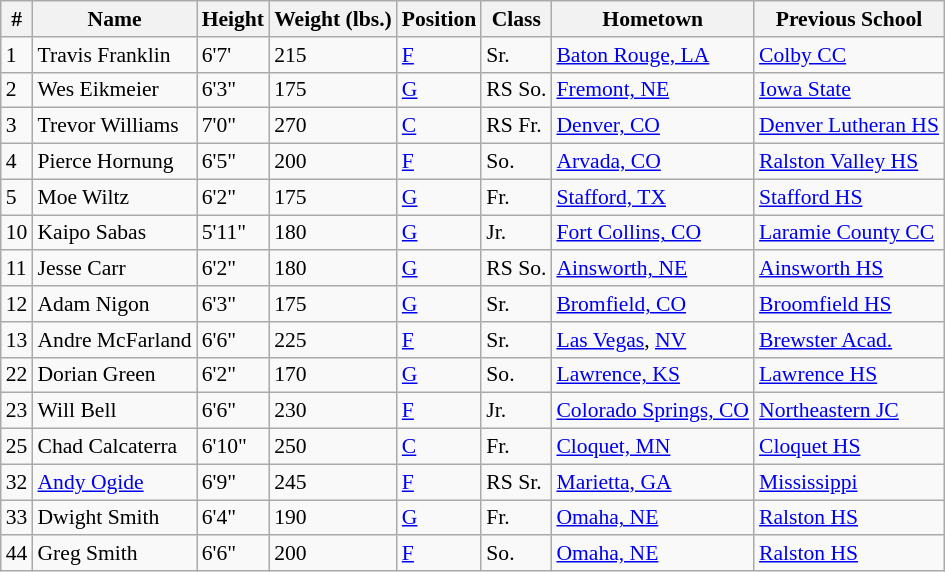<table class="wikitable" style="font-size: 90%">
<tr>
<th>#</th>
<th>Name</th>
<th>Height</th>
<th>Weight (lbs.)</th>
<th>Position</th>
<th>Class</th>
<th>Hometown</th>
<th>Previous School</th>
</tr>
<tr>
<td>1</td>
<td>Travis Franklin</td>
<td>6'7'</td>
<td>215</td>
<td><a href='#'>F</a></td>
<td>Sr.</td>
<td><a href='#'>Baton Rouge, LA</a></td>
<td><a href='#'>Colby CC</a></td>
</tr>
<tr>
<td>2</td>
<td>Wes Eikmeier</td>
<td>6'3"</td>
<td>175</td>
<td><a href='#'>G</a></td>
<td>RS So.</td>
<td><a href='#'>Fremont, NE</a></td>
<td><a href='#'>Iowa State</a></td>
</tr>
<tr>
<td>3</td>
<td>Trevor Williams</td>
<td>7'0"</td>
<td>270</td>
<td><a href='#'>C</a></td>
<td>RS Fr.</td>
<td><a href='#'>Denver, CO</a></td>
<td><a href='#'>Denver Lutheran HS</a></td>
</tr>
<tr>
<td>4</td>
<td>Pierce Hornung</td>
<td>6'5"</td>
<td>200</td>
<td><a href='#'>F</a></td>
<td>So.</td>
<td><a href='#'>Arvada, CO</a></td>
<td><a href='#'>Ralston Valley HS</a></td>
</tr>
<tr>
<td>5</td>
<td>Moe Wiltz</td>
<td>6'2"</td>
<td>175</td>
<td><a href='#'>G</a></td>
<td>Fr.</td>
<td><a href='#'>Stafford, TX</a></td>
<td><a href='#'>Stafford HS</a></td>
</tr>
<tr>
<td>10</td>
<td>Kaipo Sabas</td>
<td>5'11"</td>
<td>180</td>
<td><a href='#'>G</a></td>
<td>Jr.</td>
<td><a href='#'>Fort Collins, CO</a></td>
<td><a href='#'>Laramie County CC</a></td>
</tr>
<tr>
<td>11</td>
<td>Jesse Carr</td>
<td>6'2"</td>
<td>180</td>
<td><a href='#'>G</a></td>
<td>RS So.</td>
<td><a href='#'>Ainsworth, NE</a></td>
<td><a href='#'>Ainsworth HS</a></td>
</tr>
<tr>
<td>12</td>
<td>Adam Nigon</td>
<td>6'3"</td>
<td>175</td>
<td><a href='#'>G</a></td>
<td>Sr.</td>
<td><a href='#'>Bromfield, CO</a></td>
<td><a href='#'>Broomfield HS</a></td>
</tr>
<tr>
<td>13</td>
<td>Andre McFarland</td>
<td>6'6"</td>
<td>225</td>
<td><a href='#'>F</a></td>
<td>Sr.</td>
<td><a href='#'>Las Vegas</a>, <a href='#'>NV</a></td>
<td><a href='#'>Brewster Acad.</a></td>
</tr>
<tr>
<td>22</td>
<td>Dorian Green</td>
<td>6'2"</td>
<td>170</td>
<td><a href='#'>G</a></td>
<td>So.</td>
<td><a href='#'>Lawrence, KS</a></td>
<td><a href='#'>Lawrence HS</a></td>
</tr>
<tr>
<td>23</td>
<td>Will Bell</td>
<td>6'6"</td>
<td>230</td>
<td><a href='#'>F</a></td>
<td>Jr.</td>
<td><a href='#'>Colorado Springs, CO</a></td>
<td><a href='#'>Northeastern JC</a></td>
</tr>
<tr>
<td>25</td>
<td>Chad Calcaterra</td>
<td>6'10"</td>
<td>250</td>
<td><a href='#'>C</a></td>
<td>Fr.</td>
<td><a href='#'>Cloquet, MN</a></td>
<td><a href='#'>Cloquet HS</a></td>
</tr>
<tr>
<td>32</td>
<td><a href='#'>Andy Ogide</a></td>
<td>6'9"</td>
<td>245</td>
<td><a href='#'>F</a></td>
<td>RS Sr.</td>
<td><a href='#'>Marietta, GA</a></td>
<td><a href='#'>Mississippi</a></td>
</tr>
<tr>
<td>33</td>
<td>Dwight Smith</td>
<td>6'4"</td>
<td>190</td>
<td><a href='#'>G</a></td>
<td>Fr.</td>
<td><a href='#'>Omaha, NE</a></td>
<td><a href='#'>Ralston HS</a></td>
</tr>
<tr>
<td>44</td>
<td>Greg Smith</td>
<td>6'6"</td>
<td>200</td>
<td><a href='#'>F</a></td>
<td>So.</td>
<td><a href='#'>Omaha, NE</a></td>
<td><a href='#'>Ralston HS</a></td>
</tr>
</table>
